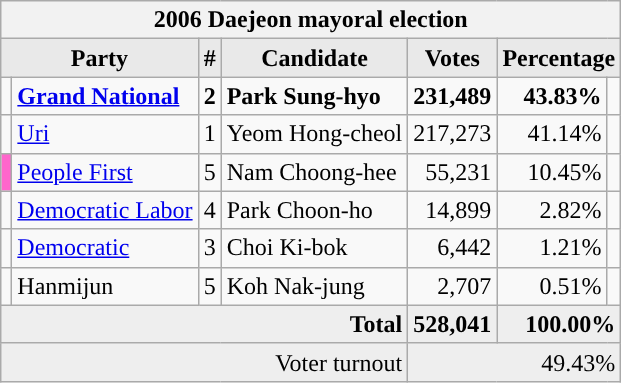<table class="wikitable">
<tr>
<th colspan="7">2006 Daejeon mayoral election</th>
</tr>
<tr>
<th style="background-color:#E9E9E9" colspan=2>Party</th>
<th style="background-color:#E9E9E9">#</th>
<th style="background-color:#E9E9E9">Candidate</th>
<th style="background-color:#E9E9E9">Votes</th>
<th style="background-color:#E9E9E9" colspan=2>Percentage</th>
</tr>
<tr style="font-weight:bold">
<td></td>
<td align=left><a href='#'>Grand National</a></td>
<td align=center>2</td>
<td align=left>Park Sung-hyo</td>
<td align=right>231,489</td>
<td align=right>43.83%</td>
<td align=right></td>
</tr>
<tr>
<td></td>
<td align=left><a href='#'>Uri</a></td>
<td align=center>1</td>
<td align=left>Yeom Hong-cheol</td>
<td align=right>217,273</td>
<td align=right>41.14%</td>
<td align=right></td>
</tr>
<tr>
<td bgcolor="#FF66cc"></td>
<td align=left><a href='#'>People First</a></td>
<td align=center>5</td>
<td align=left>Nam Choong-hee</td>
<td align=right>55,231</td>
<td align=right>10.45%</td>
<td align=right></td>
</tr>
<tr>
<td></td>
<td align=left><a href='#'>Democratic Labor</a></td>
<td align=center>4</td>
<td align=left>Park Choon-ho</td>
<td align=right>14,899</td>
<td align=right>2.82%</td>
<td align=right></td>
</tr>
<tr>
<td></td>
<td align=left><a href='#'>Democratic</a></td>
<td align=center>3</td>
<td align=left>Choi Ki-bok</td>
<td align=right>6,442</td>
<td align=right>1.21%</td>
<td align=right></td>
</tr>
<tr>
<td></td>
<td align=left>Hanmijun</td>
<td align=center>5</td>
<td align=left>Koh Nak-jung</td>
<td align=right>2,707</td>
<td align=right>0.51%</td>
<td align=right></td>
</tr>
<tr bgcolor="#EEEEEE" style="font-weight:bold">
<td colspan="4" align=right>Total</td>
<td align=right>528,041</td>
<td align=right colspan=2>100.00%</td>
</tr>
<tr bgcolor="#EEEEEE">
<td colspan="4" align="right">Voter turnout</td>
<td colspan="3" align="right">49.43%</td>
</tr>
</table>
